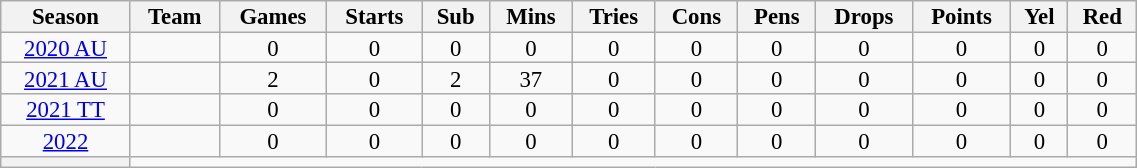<table class="wikitable" style="text-align:center; line-height:90%; font-size:95%; width:60%;">
<tr>
<th>Season</th>
<th>Team</th>
<th>Games</th>
<th>Starts</th>
<th>Sub</th>
<th>Mins</th>
<th>Tries</th>
<th>Cons</th>
<th>Pens</th>
<th>Drops</th>
<th>Points</th>
<th>Yel</th>
<th>Red</th>
</tr>
<tr>
<td><a href='#'>2020 AU</a></td>
<td></td>
<td>0</td>
<td>0</td>
<td>0</td>
<td>0</td>
<td>0</td>
<td>0</td>
<td>0</td>
<td>0</td>
<td>0</td>
<td>0</td>
<td>0</td>
</tr>
<tr>
<td><a href='#'>2021 AU</a></td>
<td></td>
<td>2</td>
<td>0</td>
<td>2</td>
<td>37</td>
<td>0</td>
<td>0</td>
<td>0</td>
<td>0</td>
<td>0</td>
<td>0</td>
<td>0</td>
</tr>
<tr>
<td><a href='#'>2021 TT</a></td>
<td></td>
<td>0</td>
<td>0</td>
<td>0</td>
<td>0</td>
<td>0</td>
<td>0</td>
<td>0</td>
<td>0</td>
<td>0</td>
<td>0</td>
<td>0</td>
</tr>
<tr>
<td><a href='#'>2022</a></td>
<td></td>
<td>0</td>
<td>0</td>
<td>0</td>
<td>0</td>
<td>0</td>
<td>0</td>
<td>0</td>
<td>0</td>
<td>0</td>
<td>0</td>
<td>0</td>
</tr>
<tr>
<th></th>
</tr>
</table>
